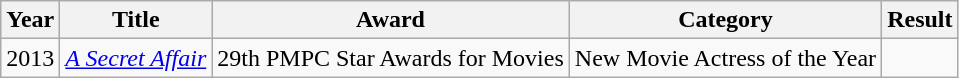<table class="wikitable">
<tr>
<th>Year</th>
<th>Title</th>
<th>Award</th>
<th>Category</th>
<th>Result</th>
</tr>
<tr>
<td>2013</td>
<td><em><a href='#'>A Secret Affair</a></em></td>
<td>29th PMPC Star Awards for Movies</td>
<td>New Movie Actress of the Year</td>
<td></td>
</tr>
</table>
